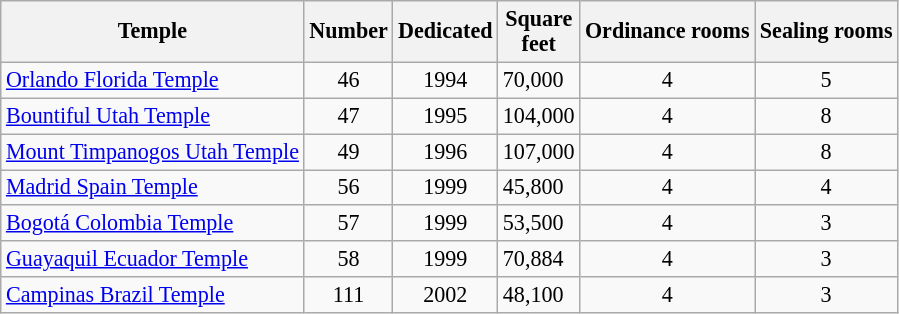<table class="wikitable sortable" style="font-size:92%; white-space:nowrap;">
<tr>
<th>Temple</th>
<th>Number</th>
<th>Dedicated</th>
<th>Square<br>feet</th>
<th>Ordinance rooms</th>
<th>Sealing rooms</th>
</tr>
<tr>
<td><a href='#'>Orlando Florida Temple</a></td>
<td align=center>46</td>
<td align=center>1994</td>
<td>70,000</td>
<td align=center>4</td>
<td align=center>5</td>
</tr>
<tr>
<td><a href='#'>Bountiful Utah Temple</a></td>
<td align=center>47</td>
<td align=center>1995</td>
<td>104,000</td>
<td align=center>4</td>
<td align=center>8</td>
</tr>
<tr>
<td><a href='#'>Mount Timpanogos Utah Temple</a></td>
<td align=center>49</td>
<td align=center>1996</td>
<td>107,000</td>
<td align=center>4</td>
<td align=center>8</td>
</tr>
<tr>
<td><a href='#'>Madrid Spain Temple</a></td>
<td align=center>56</td>
<td align=center>1999</td>
<td>45,800</td>
<td align=center>4</td>
<td align=center>4</td>
</tr>
<tr>
<td><a href='#'>Bogotá Colombia Temple</a></td>
<td align=center>57</td>
<td align=center>1999</td>
<td>53,500</td>
<td align=center>4</td>
<td align=center>3</td>
</tr>
<tr>
<td><a href='#'>Guayaquil Ecuador Temple</a></td>
<td align=center>58</td>
<td align=center>1999</td>
<td>70,884</td>
<td align=center>4</td>
<td align=center>3</td>
</tr>
<tr>
<td><a href='#'>Campinas Brazil Temple</a></td>
<td align=center>111</td>
<td align=center>2002</td>
<td>48,100</td>
<td align=center>4</td>
<td align=center>3</td>
</tr>
</table>
